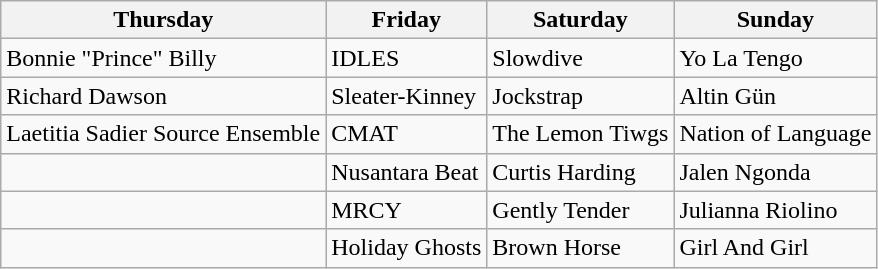<table class="wikitable">
<tr>
<th>Thursday</th>
<th>Friday</th>
<th>Saturday</th>
<th>Sunday</th>
</tr>
<tr>
<td>Bonnie "Prince" Billy</td>
<td>IDLES</td>
<td>Slowdive</td>
<td>Yo La Tengo</td>
</tr>
<tr>
<td>Richard Dawson</td>
<td>Sleater-Kinney</td>
<td>Jockstrap</td>
<td>Altin Gün</td>
</tr>
<tr>
<td>Laetitia Sadier Source Ensemble</td>
<td>CMAT</td>
<td>The Lemon Tiwgs</td>
<td>Nation of Language</td>
</tr>
<tr>
<td></td>
<td>Nusantara Beat</td>
<td>Curtis Harding</td>
<td>Jalen Ngonda</td>
</tr>
<tr>
<td></td>
<td>MRCY</td>
<td>Gently Tender</td>
<td>Julianna Riolino</td>
</tr>
<tr>
<td></td>
<td>Holiday Ghosts</td>
<td>Brown Horse</td>
<td>Girl And Girl</td>
</tr>
</table>
